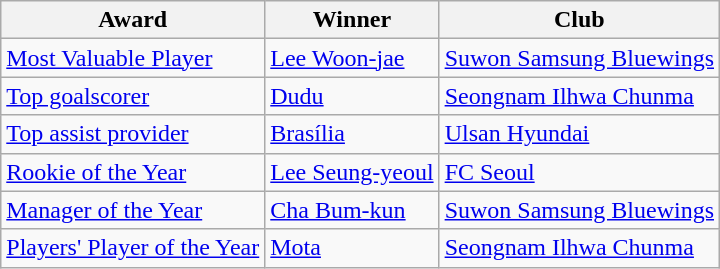<table class="wikitable">
<tr>
<th>Award</th>
<th>Winner</th>
<th>Club</th>
</tr>
<tr>
<td><a href='#'>Most Valuable Player</a></td>
<td> <a href='#'>Lee Woon-jae</a></td>
<td><a href='#'>Suwon Samsung Bluewings</a></td>
</tr>
<tr>
<td><a href='#'>Top goalscorer</a></td>
<td> <a href='#'>Dudu</a></td>
<td><a href='#'>Seongnam Ilhwa Chunma</a></td>
</tr>
<tr>
<td><a href='#'>Top assist provider</a></td>
<td> <a href='#'>Brasília</a></td>
<td><a href='#'>Ulsan Hyundai</a></td>
</tr>
<tr>
<td><a href='#'>Rookie of the Year</a></td>
<td> <a href='#'>Lee Seung-yeoul</a></td>
<td><a href='#'>FC Seoul</a></td>
</tr>
<tr>
<td><a href='#'>Manager of the Year</a></td>
<td> <a href='#'>Cha Bum-kun</a></td>
<td><a href='#'>Suwon Samsung Bluewings</a></td>
</tr>
<tr>
<td><a href='#'>Players' Player of the Year</a></td>
<td> <a href='#'>Mota</a></td>
<td><a href='#'>Seongnam Ilhwa Chunma</a></td>
</tr>
</table>
